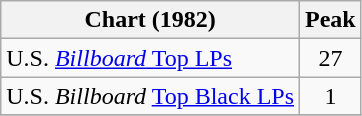<table class="wikitable">
<tr>
<th>Chart (1982)</th>
<th>Peak<br></th>
</tr>
<tr>
<td>U.S. <a href='#'><em>Billboard</em> Top LPs</a></td>
<td align="center">27</td>
</tr>
<tr>
<td>U.S. <em>Billboard</em> <a href='#'>Top Black LPs</a></td>
<td align="center">1</td>
</tr>
<tr>
</tr>
</table>
